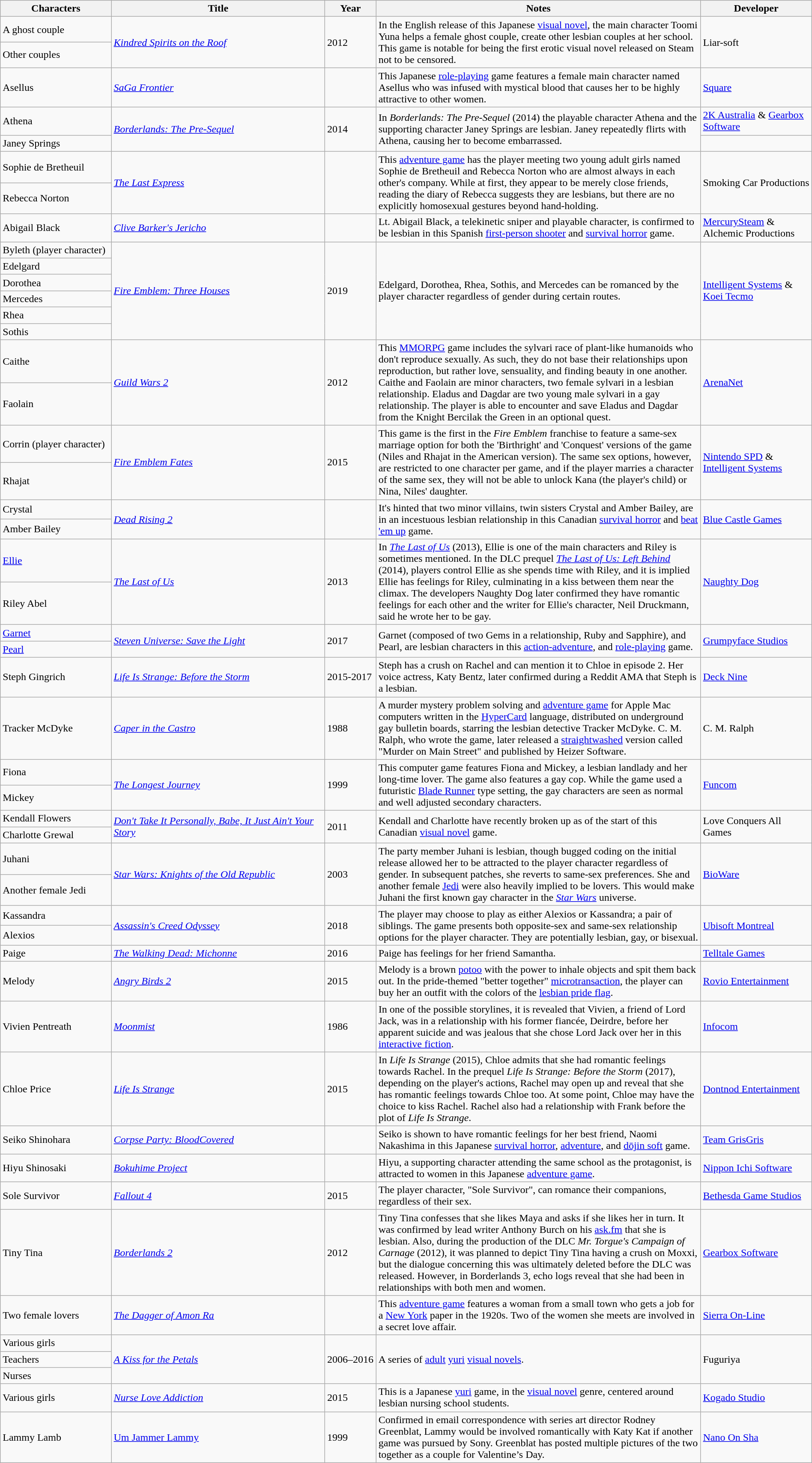<table class="sortable wikitable" style="margins:auto; width:100%">
<tr>
<th style="width:13%;">Characters</th>
<th style="width:25%;">Title</th>
<th style="width:6%;">Year</th>
<th style="width:38%;">Notes</th>
<th style="width:13%;">Developer</th>
</tr>
<tr>
<td>A ghost couple</td>
<td rowspan="2"><em><a href='#'>Kindred Spirits on the Roof</a></em></td>
<td rowspan="2">2012</td>
<td rowspan="2">In the English release of this Japanese <a href='#'>visual novel</a>, the main character Toomi Yuna helps a female ghost couple, create other lesbian couples at her school. This game is notable for being the first erotic visual novel released on Steam not to be censored.</td>
<td rowspan="2">Liar-soft</td>
</tr>
<tr>
<td>Other couples</td>
</tr>
<tr>
<td>Asellus</td>
<td><em><a href='#'>SaGa Frontier</a></em></td>
<td></td>
<td>This Japanese <a href='#'>role-playing</a> game features a female main character named Asellus who was infused with mystical blood that causes her to be highly attractive to other women.</td>
<td><a href='#'>Square</a></td>
</tr>
<tr>
<td>Athena</td>
<td rowspan="2"><em><a href='#'>Borderlands: The Pre-Sequel</a></em></td>
<td rowspan="2">2014</td>
<td rowspan="2">In <em>Borderlands: The Pre-Sequel</em> (2014) the playable character Athena and the supporting character Janey Springs are lesbian. Janey repeatedly flirts with Athena, causing her to become embarrassed.</td>
<td><a href='#'>2K Australia</a> & <a href='#'>Gearbox Software</a></td>
</tr>
<tr>
<td>Janey Springs</td>
</tr>
<tr>
<td>Sophie de Bretheuil</td>
<td rowspan="2"><em><a href='#'>The Last Express</a></em></td>
<td rowspan="2"></td>
<td rowspan="2">This <a href='#'>adventure game</a> has the player meeting two young adult girls named Sophie de Bretheuil and Rebecca Norton who are almost always in each other's company. While at first, they appear to be merely close friends, reading the diary of Rebecca suggests they are lesbians, but there are no explicitly homosexual gestures beyond hand-holding.</td>
<td rowspan="2">Smoking Car Productions</td>
</tr>
<tr>
<td>Rebecca Norton</td>
</tr>
<tr>
<td>Abigail Black</td>
<td><em><a href='#'>Clive Barker's Jericho</a></em></td>
<td></td>
<td>Lt. Abigail Black, a telekinetic sniper and playable character, is confirmed to be lesbian in this Spanish <a href='#'>first-person shooter</a> and <a href='#'>survival horror</a> game.</td>
<td><a href='#'>MercurySteam</a> & Alchemic Productions</td>
</tr>
<tr>
<td>Byleth (player character)</td>
<td rowspan="6"><em><a href='#'>Fire Emblem: Three Houses</a></em></td>
<td rowspan="6">2019</td>
<td rowspan="6">Edelgard, Dorothea, Rhea, Sothis, and Mercedes can be romanced by the player character regardless of gender during certain routes.</td>
<td rowspan="6"><a href='#'>Intelligent Systems</a> & <a href='#'>Koei Tecmo</a></td>
</tr>
<tr>
<td>Edelgard</td>
</tr>
<tr>
<td>Dorothea</td>
</tr>
<tr>
<td>Mercedes</td>
</tr>
<tr>
<td>Rhea</td>
</tr>
<tr>
<td>Sothis</td>
</tr>
<tr>
<td>Caithe</td>
<td rowspan="2"><em><a href='#'>Guild Wars 2</a></em></td>
<td rowspan="2">2012</td>
<td rowspan="2">This <a href='#'>MMORPG</a> game includes the sylvari race of plant-like humanoids who don't reproduce sexually. As such, they do not base their relationships upon reproduction, but rather love, sensuality, and finding beauty in one another. Caithe and Faolain are minor characters, two female sylvari in a lesbian relationship. Eladus and Dagdar are two young male sylvari in a gay relationship. The player is able to encounter and save Eladus and Dagdar from the Knight Bercilak the Green in an optional quest.</td>
<td rowspan="2"><a href='#'>ArenaNet</a></td>
</tr>
<tr>
<td>Faolain</td>
</tr>
<tr>
<td>Corrin (player character)</td>
<td rowspan="2"><em><a href='#'>Fire Emblem Fates</a></em></td>
<td rowspan="2">2015</td>
<td rowspan="2">This game is the first in the <em>Fire Emblem</em> franchise to feature a same-sex marriage option for both the 'Birthright' and 'Conquest' versions of the game (Niles and Rhajat in the American version). The same sex options, however, are restricted to one character per game, and if the player marries a character of the same sex, they will not be able to unlock Kana (the player's child) or Nina, Niles' daughter.</td>
<td rowspan="2"><a href='#'>Nintendo SPD</a> & <a href='#'>Intelligent Systems</a></td>
</tr>
<tr>
<td>Rhajat</td>
</tr>
<tr>
<td>Crystal</td>
<td rowspan="2"><em><a href='#'>Dead Rising 2</a></em></td>
<td rowspan="2"></td>
<td rowspan="2">It's hinted that two minor villains, twin sisters Crystal and Amber Bailey, are in an incestuous lesbian relationship in this Canadian <a href='#'>survival horror</a> and <a href='#'>beat 'em up</a> game.</td>
<td rowspan="2"><a href='#'>Blue Castle Games</a></td>
</tr>
<tr>
<td>Amber Bailey</td>
</tr>
<tr>
<td><a href='#'>Ellie</a></td>
<td rowspan="2"><em><a href='#'>The Last of Us</a></em></td>
<td rowspan="2">2013</td>
<td rowspan="2">In <em><a href='#'>The Last of Us</a></em> (2013), Ellie is one of the main characters and Riley is sometimes mentioned. In the DLC prequel <em><a href='#'>The Last of Us: Left Behind</a></em> (2014), players control Ellie as she spends time with Riley, and it is implied Ellie has feelings for Riley, culminating in a kiss between them near the climax. The developers Naughty Dog later confirmed they have romantic feelings for each other and the writer for Ellie's character, Neil Druckmann, said he wrote her to be gay.</td>
<td rowspan="2"><a href='#'>Naughty Dog</a></td>
</tr>
<tr>
<td>Riley Abel</td>
</tr>
<tr>
<td><a href='#'>Garnet</a></td>
<td rowspan="2"><em><a href='#'>Steven Universe: Save the Light</a></em></td>
<td rowspan="2">2017</td>
<td rowspan="2">Garnet (composed of two Gems in a relationship, Ruby and Sapphire), and Pearl, are lesbian characters in this <a href='#'>action-adventure</a>, and <a href='#'>role-playing</a> game.</td>
<td rowspan="2"><a href='#'>Grumpyface Studios</a></td>
</tr>
<tr>
<td><a href='#'>Pearl</a></td>
</tr>
<tr>
<td>Steph Gingrich</td>
<td><em><a href='#'>Life Is Strange: Before the Storm</a></em></td>
<td>2015-2017</td>
<td>Steph has a crush on Rachel and can mention it to Chloe in episode 2. Her voice actress, Katy Bentz, later confirmed during a Reddit AMA that Steph is a lesbian.</td>
<td><a href='#'>Deck Nine</a></td>
</tr>
<tr>
<td>Tracker McDyke</td>
<td><em><a href='#'>Caper in the Castro</a></em></td>
<td>1988</td>
<td>A murder mystery problem solving and <a href='#'>adventure game</a> for Apple Mac computers written in the <a href='#'>HyperCard</a> language, distributed on underground gay bulletin boards, starring the lesbian detective Tracker McDyke. C. M. Ralph, who wrote the game, later released a <a href='#'>straightwashed</a> version called "Murder on Main Street" and published by Heizer Software.</td>
<td>C. M. Ralph</td>
</tr>
<tr>
<td>Fiona</td>
<td rowspan="2"><em><a href='#'>The Longest Journey</a></em></td>
<td rowspan="2">1999</td>
<td rowspan="2">This computer game features Fiona and Mickey, a lesbian landlady and her long-time lover. The game also features a gay cop. While the game used a futuristic <a href='#'>Blade Runner</a> type setting, the gay characters are seen as normal and well adjusted secondary characters.</td>
<td rowspan="2"><a href='#'>Funcom</a></td>
</tr>
<tr>
<td>Mickey</td>
</tr>
<tr>
<td>Kendall Flowers</td>
<td rowspan="2"><em><a href='#'>Don't Take It Personally, Babe, It Just Ain't Your Story</a></em></td>
<td rowspan="2">2011</td>
<td rowspan="2">Kendall and Charlotte have recently broken up as of the start of this Canadian <a href='#'>visual novel</a> game.</td>
<td rowspan="2">Love Conquers All Games</td>
</tr>
<tr>
<td>Charlotte Grewal</td>
</tr>
<tr>
<td>Juhani</td>
<td rowspan="2"><em><a href='#'>Star Wars: Knights of the Old Republic</a></em></td>
<td rowspan="2">2003</td>
<td rowspan="2">The party member Juhani is lesbian, though bugged coding on the initial release allowed her to be attracted to the player character regardless of gender. In subsequent patches, she reverts to same-sex preferences. She and another female <a href='#'>Jedi</a> were also heavily implied to be lovers. This would make Juhani the first known gay character in the <em><a href='#'>Star Wars</a></em> universe.</td>
<td rowspan="2"><a href='#'>BioWare</a></td>
</tr>
<tr>
<td>Another female Jedi</td>
</tr>
<tr>
<td>Kassandra</td>
<td rowspan="2"><em><a href='#'>Assassin's Creed Odyssey</a></em></td>
<td rowspan="2">2018</td>
<td rowspan="2">The player may choose to play as either Alexios or Kassandra; a pair of siblings. The game presents both opposite-sex and same-sex relationship options for the player character. They are potentially lesbian, gay, or bisexual.</td>
<td rowspan="2"><a href='#'>Ubisoft Montreal</a></td>
</tr>
<tr>
<td>Alexios</td>
</tr>
<tr>
<td>Paige</td>
<td><em><a href='#'>The Walking Dead: Michonne</a></em></td>
<td>2016</td>
<td>Paige has feelings for her friend Samantha.</td>
<td><a href='#'>Telltale Games</a></td>
</tr>
<tr>
<td>Melody</td>
<td><em><a href='#'>Angry Birds 2</a></em></td>
<td>2015</td>
<td>Melody is a brown <a href='#'>potoo</a> with the power to inhale objects and spit them back out. In the pride-themed "better together" <a href='#'>microtransaction</a>, the player can buy her an outfit with the colors of the <a href='#'>lesbian pride flag</a>.</td>
<td><a href='#'>Rovio Entertainment</a></td>
</tr>
<tr>
<td>Vivien Pentreath</td>
<td><em><a href='#'>Moonmist</a></em></td>
<td>1986</td>
<td>In one of the possible storylines, it is revealed that Vivien, a friend of Lord Jack, was in a relationship with his former fiancée, Deirdre, before her apparent suicide and was jealous that she chose Lord Jack over her in this <a href='#'>interactive fiction</a>.</td>
<td><a href='#'>Infocom</a></td>
</tr>
<tr>
<td>Chloe Price</td>
<td><em><a href='#'>Life Is Strange</a></em></td>
<td>2015</td>
<td>In <em>Life Is Strange</em> (2015), Chloe admits that she had romantic feelings towards Rachel. In the prequel <em>Life Is Strange: Before the Storm</em> (2017), depending on the player's actions, Rachel may open up and reveal that she has romantic feelings towards Chloe too. At some point, Chloe may have the choice to kiss Rachel. Rachel also had a relationship with Frank before the plot of <em>Life Is Strange</em>.</td>
<td><a href='#'>Dontnod Entertainment</a></td>
</tr>
<tr>
<td>Seiko Shinohara</td>
<td><a href='#'><em>Corpse Party: BloodCovered</em></a></td>
<td></td>
<td>Seiko is shown to have romantic feelings for her best friend, Naomi Nakashima in this Japanese <a href='#'>survival horror</a>, <a href='#'>adventure</a>, and <a href='#'>dōjin soft</a> game.</td>
<td><a href='#'>Team GrisGris</a></td>
</tr>
<tr>
<td>Hiyu Shinosaki</td>
<td><em><a href='#'>Bokuhime Project</a></em></td>
<td></td>
<td>Hiyu, a supporting character attending the same school as the protagonist, is attracted to women in this Japanese <a href='#'>adventure game</a>.</td>
<td><a href='#'>Nippon Ichi Software</a></td>
</tr>
<tr>
<td>Sole Survivor</td>
<td><em><a href='#'>Fallout 4</a></em></td>
<td>2015</td>
<td>The player character, "Sole Survivor", can romance their companions, regardless of their sex.</td>
<td><a href='#'>Bethesda Game Studios</a></td>
</tr>
<tr>
<td>Tiny Tina</td>
<td><em><a href='#'>Borderlands 2</a></em></td>
<td>2012</td>
<td>Tiny Tina confesses that she likes Maya and asks if she likes her in turn. It was confirmed by lead writer Anthony Burch on his <a href='#'>ask.fm</a> that she is lesbian. Also, during the production of the DLC <em>Mr. Torgue's Campaign of Carnage</em> (2012), it was planned to depict Tiny Tina having a crush on Moxxi, but the dialogue concerning this was ultimately deleted before the DLC was released. However, in Borderlands 3, echo logs reveal that she had been in relationships with both men and women.</td>
<td><a href='#'>Gearbox Software</a></td>
</tr>
<tr>
<td>Two female lovers</td>
<td><em><a href='#'>The Dagger of Amon Ra</a></em></td>
<td></td>
<td>This <a href='#'>adventure game</a> features a woman from a small town who gets a job for a <a href='#'>New York</a> paper in the 1920s. Two of the women she meets are involved in a secret love affair.</td>
<td><a href='#'>Sierra On-Line</a></td>
</tr>
<tr>
<td>Various girls</td>
<td rowspan="3"><em><a href='#'>A Kiss for the Petals</a></em></td>
<td rowspan="3">2006–2016</td>
<td rowspan="3">A series of <a href='#'>adult</a> <a href='#'>yuri</a> <a href='#'>visual novels</a>.</td>
<td rowspan="3">Fuguriya</td>
</tr>
<tr>
<td>Teachers</td>
</tr>
<tr>
<td>Nurses</td>
</tr>
<tr>
<td>Various girls</td>
<td><em><a href='#'>Nurse Love Addiction</a></em></td>
<td>2015</td>
<td>This is a Japanese <a href='#'>yuri</a> game, in the <a href='#'>visual novel</a> genre, centered around lesbian nursing school students.</td>
<td><a href='#'>Kogado Studio</a></td>
</tr>
<tr>
<td>Lammy Lamb</td>
<td><a href='#'>Um Jammer Lammy</a></td>
<td>1999</td>
<td>Confirmed in email correspondence with series art director Rodney Greenblat, Lammy would be involved romantically with Katy Kat if another game was pursued by Sony. Greenblat has posted multiple pictures of the two together as a couple for Valentine’s Day.</td>
<td><a href='#'>Nano On Sha</a></td>
</tr>
</table>
